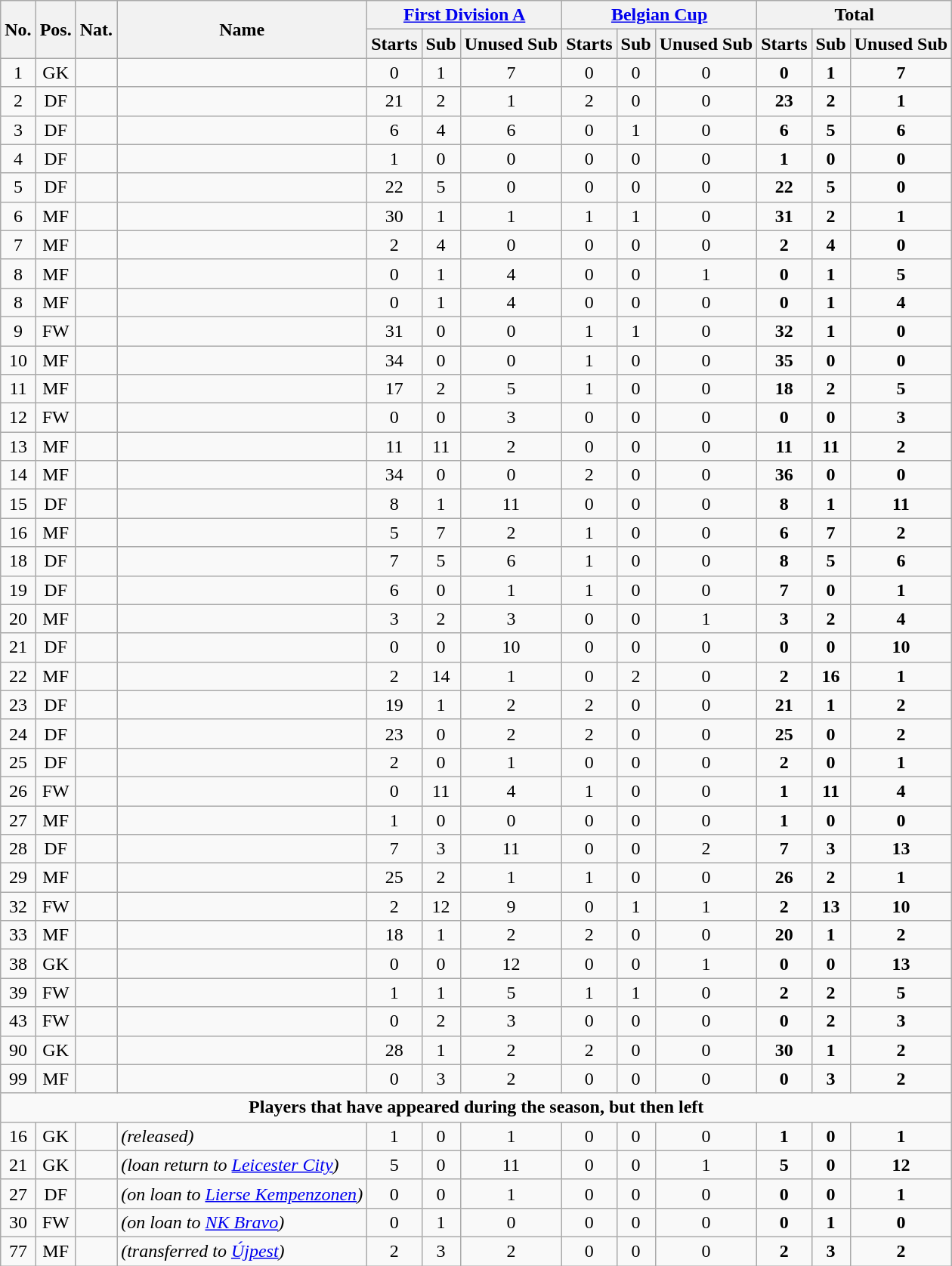<table class="wikitable sortable" style="text-align:center">
<tr>
<th rowspan="2">No.</th>
<th rowspan="2">Pos.</th>
<th rowspan="2">Nat.</th>
<th rowspan="2">Name</th>
<th colspan="3"><a href='#'>First Division A</a></th>
<th colspan="3"><a href='#'>Belgian Cup</a></th>
<th colspan="3">Total</th>
</tr>
<tr>
<th>Starts</th>
<th>Sub</th>
<th>Unused Sub</th>
<th>Starts</th>
<th>Sub</th>
<th>Unused Sub</th>
<th>Starts</th>
<th>Sub</th>
<th>Unused Sub</th>
</tr>
<tr>
<td>1</td>
<td>GK</td>
<td></td>
<td align=left></td>
<td>0</td>
<td>1</td>
<td>7</td>
<td>0</td>
<td>0</td>
<td>0</td>
<td><strong>0</strong></td>
<td><strong>1</strong></td>
<td><strong>7</strong></td>
</tr>
<tr>
<td>2</td>
<td>DF</td>
<td></td>
<td align=left></td>
<td>21</td>
<td>2</td>
<td>1</td>
<td>2</td>
<td>0</td>
<td>0</td>
<td><strong>23</strong></td>
<td><strong>2</strong></td>
<td><strong>1</strong></td>
</tr>
<tr>
<td>3</td>
<td>DF</td>
<td></td>
<td align=left></td>
<td>6</td>
<td>4</td>
<td>6</td>
<td>0</td>
<td>1</td>
<td>0</td>
<td><strong>6</strong></td>
<td><strong>5</strong></td>
<td><strong>6</strong></td>
</tr>
<tr>
<td>4</td>
<td>DF</td>
<td></td>
<td align=left></td>
<td>1</td>
<td>0</td>
<td>0</td>
<td>0</td>
<td>0</td>
<td>0</td>
<td><strong>1</strong></td>
<td><strong>0</strong></td>
<td><strong>0</strong></td>
</tr>
<tr>
<td>5</td>
<td>DF</td>
<td></td>
<td align=left></td>
<td>22</td>
<td>5</td>
<td>0</td>
<td>0</td>
<td>0</td>
<td>0</td>
<td><strong>22</strong></td>
<td><strong>5</strong></td>
<td><strong>0</strong></td>
</tr>
<tr>
<td>6</td>
<td>MF</td>
<td></td>
<td align=left></td>
<td>30</td>
<td>1</td>
<td>1</td>
<td>1</td>
<td>1</td>
<td>0</td>
<td><strong>31</strong></td>
<td><strong>2</strong></td>
<td><strong>1</strong></td>
</tr>
<tr>
<td>7</td>
<td>MF</td>
<td></td>
<td align=left></td>
<td>2</td>
<td>4</td>
<td>0</td>
<td>0</td>
<td>0</td>
<td>0</td>
<td><strong>2</strong></td>
<td><strong>4</strong></td>
<td><strong>0</strong></td>
</tr>
<tr>
<td>8</td>
<td>MF</td>
<td></td>
<td align=left></td>
<td>0</td>
<td>1</td>
<td>4</td>
<td>0</td>
<td>0</td>
<td>1</td>
<td><strong>0</strong></td>
<td><strong>1</strong></td>
<td><strong>5</strong></td>
</tr>
<tr>
<td>8</td>
<td>MF</td>
<td></td>
<td align=left></td>
<td>0</td>
<td>1</td>
<td>4</td>
<td>0</td>
<td>0</td>
<td>0</td>
<td><strong>0</strong></td>
<td><strong>1</strong></td>
<td><strong>4</strong></td>
</tr>
<tr>
<td>9</td>
<td>FW</td>
<td></td>
<td align=left></td>
<td>31</td>
<td>0</td>
<td>0</td>
<td>1</td>
<td>1</td>
<td>0</td>
<td><strong>32</strong></td>
<td><strong>1</strong></td>
<td><strong>0</strong></td>
</tr>
<tr>
<td>10</td>
<td>MF</td>
<td></td>
<td align=left></td>
<td>34</td>
<td>0</td>
<td>0</td>
<td>1</td>
<td>0</td>
<td>0</td>
<td><strong>35</strong></td>
<td><strong>0</strong></td>
<td><strong>0</strong></td>
</tr>
<tr>
<td>11</td>
<td>MF</td>
<td></td>
<td align=left></td>
<td>17</td>
<td>2</td>
<td>5</td>
<td>1</td>
<td>0</td>
<td>0</td>
<td><strong>18</strong></td>
<td><strong>2</strong></td>
<td><strong>5</strong></td>
</tr>
<tr>
<td>12</td>
<td>FW</td>
<td></td>
<td align=left></td>
<td>0</td>
<td>0</td>
<td>3</td>
<td>0</td>
<td>0</td>
<td>0</td>
<td><strong>0</strong></td>
<td><strong>0</strong></td>
<td><strong>3</strong></td>
</tr>
<tr>
<td>13</td>
<td>MF</td>
<td></td>
<td align=left></td>
<td>11</td>
<td>11</td>
<td>2</td>
<td>0</td>
<td>0</td>
<td>0</td>
<td><strong>11</strong></td>
<td><strong>11</strong></td>
<td><strong>2</strong></td>
</tr>
<tr>
<td>14</td>
<td>MF</td>
<td></td>
<td align=left></td>
<td>34</td>
<td>0</td>
<td>0</td>
<td>2</td>
<td>0</td>
<td>0</td>
<td><strong>36</strong></td>
<td><strong>0</strong></td>
<td><strong>0</strong></td>
</tr>
<tr>
<td>15</td>
<td>DF</td>
<td></td>
<td align=left></td>
<td>8</td>
<td>1</td>
<td>11</td>
<td>0</td>
<td>0</td>
<td>0</td>
<td><strong>8</strong></td>
<td><strong>1</strong></td>
<td><strong>11</strong></td>
</tr>
<tr>
<td>16</td>
<td>MF</td>
<td></td>
<td align=left></td>
<td>5</td>
<td>7</td>
<td>2</td>
<td>1</td>
<td>0</td>
<td>0</td>
<td><strong>6</strong></td>
<td><strong>7</strong></td>
<td><strong>2</strong></td>
</tr>
<tr>
<td>18</td>
<td>DF</td>
<td></td>
<td align=left></td>
<td>7</td>
<td>5</td>
<td>6</td>
<td>1</td>
<td>0</td>
<td>0</td>
<td><strong>8</strong></td>
<td><strong>5</strong></td>
<td><strong>6</strong></td>
</tr>
<tr>
<td>19</td>
<td>DF</td>
<td></td>
<td align=left></td>
<td>6</td>
<td>0</td>
<td>1</td>
<td>1</td>
<td>0</td>
<td>0</td>
<td><strong>7</strong></td>
<td><strong>0</strong></td>
<td><strong>1</strong></td>
</tr>
<tr>
<td>20</td>
<td>MF</td>
<td></td>
<td align=left></td>
<td>3</td>
<td>2</td>
<td>3</td>
<td>0</td>
<td>0</td>
<td>1</td>
<td><strong>3</strong></td>
<td><strong>2</strong></td>
<td><strong>4</strong></td>
</tr>
<tr>
<td>21</td>
<td>DF</td>
<td></td>
<td align=left></td>
<td>0</td>
<td>0</td>
<td>10</td>
<td>0</td>
<td>0</td>
<td>0</td>
<td><strong>0</strong></td>
<td><strong>0</strong></td>
<td><strong>10</strong></td>
</tr>
<tr>
<td>22</td>
<td>MF</td>
<td></td>
<td align=left></td>
<td>2</td>
<td>14</td>
<td>1</td>
<td>0</td>
<td>2</td>
<td>0</td>
<td><strong>2</strong></td>
<td><strong>16</strong></td>
<td><strong>1</strong></td>
</tr>
<tr>
<td>23</td>
<td>DF</td>
<td></td>
<td align=left></td>
<td>19</td>
<td>1</td>
<td>2</td>
<td>2</td>
<td>0</td>
<td>0</td>
<td><strong>21</strong></td>
<td><strong>1</strong></td>
<td><strong>2</strong></td>
</tr>
<tr>
<td>24</td>
<td>DF</td>
<td></td>
<td align=left></td>
<td>23</td>
<td>0</td>
<td>2</td>
<td>2</td>
<td>0</td>
<td>0</td>
<td><strong>25</strong></td>
<td><strong>0</strong></td>
<td><strong>2</strong></td>
</tr>
<tr>
<td>25</td>
<td>DF</td>
<td></td>
<td align=left></td>
<td>2</td>
<td>0</td>
<td>1</td>
<td>0</td>
<td>0</td>
<td>0</td>
<td><strong>2</strong></td>
<td><strong>0</strong></td>
<td><strong>1</strong></td>
</tr>
<tr>
<td>26</td>
<td>FW</td>
<td></td>
<td align=left></td>
<td>0</td>
<td>11</td>
<td>4</td>
<td>1</td>
<td>0</td>
<td>0</td>
<td><strong>1</strong></td>
<td><strong>11</strong></td>
<td><strong>4</strong></td>
</tr>
<tr>
<td>27</td>
<td>MF</td>
<td></td>
<td align=left></td>
<td>1</td>
<td>0</td>
<td>0</td>
<td>0</td>
<td>0</td>
<td>0</td>
<td><strong>1</strong></td>
<td><strong>0</strong></td>
<td><strong>0</strong></td>
</tr>
<tr>
<td>28</td>
<td>DF</td>
<td></td>
<td align=left></td>
<td>7</td>
<td>3</td>
<td>11</td>
<td>0</td>
<td>0</td>
<td>2</td>
<td><strong>7</strong></td>
<td><strong>3</strong></td>
<td><strong>13</strong></td>
</tr>
<tr>
<td>29</td>
<td>MF</td>
<td></td>
<td align=left></td>
<td>25</td>
<td>2</td>
<td>1</td>
<td>1</td>
<td>0</td>
<td>0</td>
<td><strong>26</strong></td>
<td><strong>2</strong></td>
<td><strong>1</strong></td>
</tr>
<tr>
<td>32</td>
<td>FW</td>
<td></td>
<td align=left></td>
<td>2</td>
<td>12</td>
<td>9</td>
<td>0</td>
<td>1</td>
<td>1</td>
<td><strong>2</strong></td>
<td><strong>13</strong></td>
<td><strong>10</strong></td>
</tr>
<tr>
<td>33</td>
<td>MF</td>
<td></td>
<td align=left></td>
<td>18</td>
<td>1</td>
<td>2</td>
<td>2</td>
<td>0</td>
<td>0</td>
<td><strong>20</strong></td>
<td><strong>1</strong></td>
<td><strong>2</strong></td>
</tr>
<tr>
<td>38</td>
<td>GK</td>
<td></td>
<td align=left></td>
<td>0</td>
<td>0</td>
<td>12</td>
<td>0</td>
<td>0</td>
<td>1</td>
<td><strong>0</strong></td>
<td><strong>0</strong></td>
<td><strong>13</strong></td>
</tr>
<tr>
<td>39</td>
<td>FW</td>
<td></td>
<td align=left></td>
<td>1</td>
<td>1</td>
<td>5</td>
<td>1</td>
<td>1</td>
<td>0</td>
<td><strong>2</strong></td>
<td><strong>2</strong></td>
<td><strong>5</strong></td>
</tr>
<tr>
<td>43</td>
<td>FW</td>
<td></td>
<td align=left></td>
<td>0</td>
<td>2</td>
<td>3</td>
<td>0</td>
<td>0</td>
<td>0</td>
<td><strong>0</strong></td>
<td><strong>2</strong></td>
<td><strong>3</strong></td>
</tr>
<tr>
<td>90</td>
<td>GK</td>
<td></td>
<td align=left></td>
<td>28</td>
<td>1</td>
<td>2</td>
<td>2</td>
<td>0</td>
<td>0</td>
<td><strong>30</strong></td>
<td><strong>1</strong></td>
<td><strong>2</strong></td>
</tr>
<tr>
<td>99</td>
<td>MF</td>
<td></td>
<td align=left></td>
<td>0</td>
<td>3</td>
<td>2</td>
<td>0</td>
<td>0</td>
<td>0</td>
<td><strong>0</strong></td>
<td><strong>3</strong></td>
<td><strong>2</strong></td>
</tr>
<tr>
<td colspan="16"><strong>Players that have appeared during the season, but then left</strong></td>
</tr>
<tr>
<td>16</td>
<td>GK</td>
<td></td>
<td align=left> <em>(released)</em></td>
<td>1</td>
<td>0</td>
<td>1</td>
<td>0</td>
<td>0</td>
<td>0</td>
<td><strong>1</strong></td>
<td><strong>0</strong></td>
<td><strong>1</strong></td>
</tr>
<tr>
<td>21</td>
<td>GK</td>
<td></td>
<td align=left> <em>(loan return to <a href='#'>Leicester City</a>)</em></td>
<td>5</td>
<td>0</td>
<td>11</td>
<td>0</td>
<td>0</td>
<td>1</td>
<td><strong>5</strong></td>
<td><strong>0</strong></td>
<td><strong>12</strong></td>
</tr>
<tr>
<td>27</td>
<td>DF</td>
<td></td>
<td align=left> <em>(on loan to <a href='#'>Lierse Kempenzonen</a>)</em></td>
<td>0</td>
<td>0</td>
<td>1</td>
<td>0</td>
<td>0</td>
<td>0</td>
<td><strong>0</strong></td>
<td><strong>0</strong></td>
<td><strong>1</strong></td>
</tr>
<tr>
<td>30</td>
<td>FW</td>
<td></td>
<td align=left> <em>(on loan to <a href='#'>NK Bravo</a>)</em></td>
<td>0</td>
<td>1</td>
<td>0</td>
<td>0</td>
<td>0</td>
<td>0</td>
<td><strong>0</strong></td>
<td><strong>1</strong></td>
<td><strong>0</strong></td>
</tr>
<tr>
<td>77</td>
<td>MF</td>
<td></td>
<td align=left> <em>(transferred to <a href='#'>Újpest</a>)</em></td>
<td>2</td>
<td>3</td>
<td>2</td>
<td>0</td>
<td>0</td>
<td>0</td>
<td><strong>2</strong></td>
<td><strong>3</strong></td>
<td><strong>2</strong></td>
</tr>
</table>
